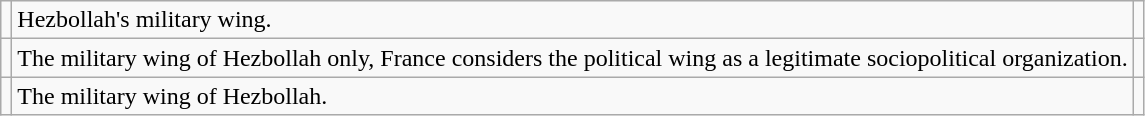<table class="wikitable" style="text-align:left">
<tr>
<td></td>
<td>Hezbollah's military wing.</td>
<td></td>
</tr>
<tr>
<td></td>
<td>The military wing of Hezbollah only, France considers the political wing as a legitimate sociopolitical organization.</td>
<td></td>
</tr>
<tr>
<td></td>
<td>The military wing of Hezbollah.</td>
<td></td>
</tr>
</table>
